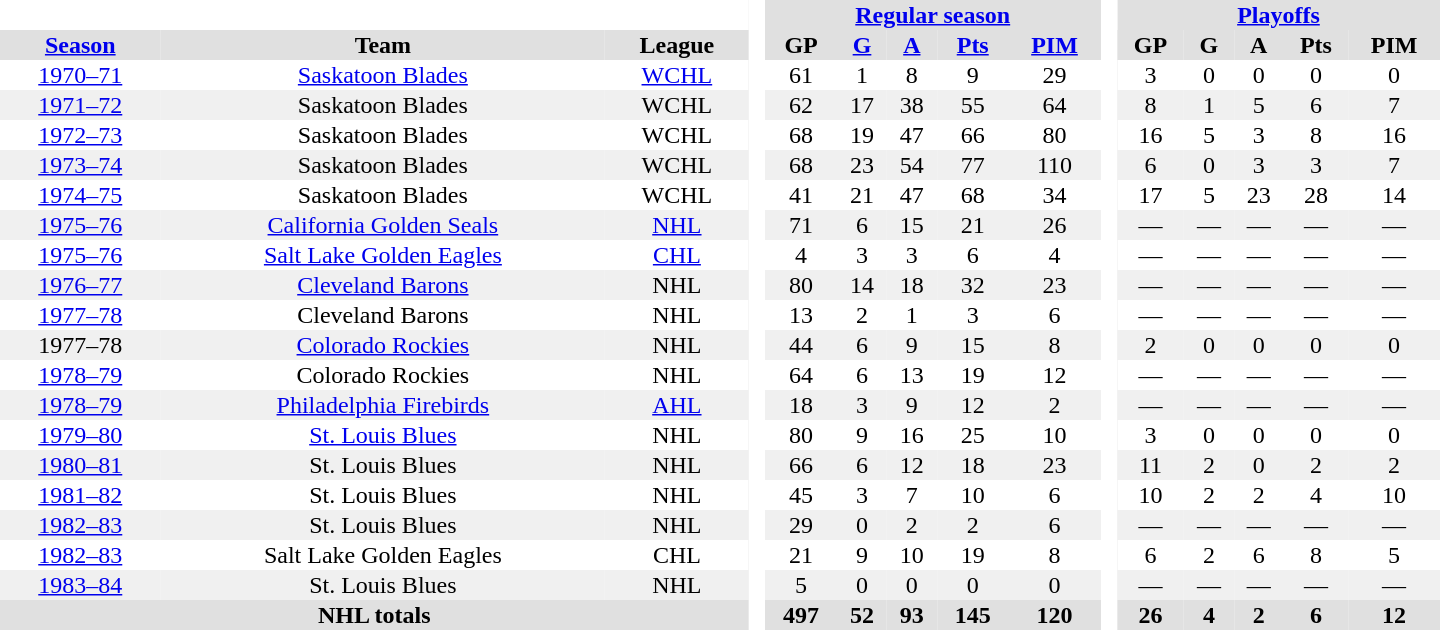<table border="0" cellpadding="1" cellspacing="0" style="text-align:center; width:60em">
<tr bgcolor="#e0e0e0">
<th colspan="3" bgcolor="#ffffff"> </th>
<th rowspan="99" bgcolor="#ffffff"> </th>
<th colspan="5"><a href='#'>Regular season</a></th>
<th rowspan="99" bgcolor="#ffffff"> </th>
<th colspan="5"><a href='#'>Playoffs</a></th>
</tr>
<tr bgcolor="#e0e0e0">
<th><a href='#'>Season</a></th>
<th>Team</th>
<th>League</th>
<th>GP</th>
<th><a href='#'>G</a></th>
<th><a href='#'>A</a></th>
<th><a href='#'>Pts</a></th>
<th><a href='#'>PIM</a></th>
<th>GP</th>
<th>G</th>
<th>A</th>
<th>Pts</th>
<th>PIM</th>
</tr>
<tr>
<td><a href='#'>1970–71</a></td>
<td><a href='#'>Saskatoon Blades</a></td>
<td><a href='#'>WCHL</a></td>
<td>61</td>
<td>1</td>
<td>8</td>
<td>9</td>
<td>29</td>
<td>3</td>
<td>0</td>
<td>0</td>
<td>0</td>
<td>0</td>
</tr>
<tr style="background:#f0f0f0;">
<td><a href='#'>1971–72</a></td>
<td>Saskatoon Blades</td>
<td>WCHL</td>
<td>62</td>
<td>17</td>
<td>38</td>
<td>55</td>
<td>64</td>
<td>8</td>
<td>1</td>
<td>5</td>
<td>6</td>
<td>7</td>
</tr>
<tr>
<td><a href='#'>1972–73</a></td>
<td>Saskatoon Blades</td>
<td>WCHL</td>
<td>68</td>
<td>19</td>
<td>47</td>
<td>66</td>
<td>80</td>
<td>16</td>
<td>5</td>
<td>3</td>
<td>8</td>
<td>16</td>
</tr>
<tr style="background:#f0f0f0;">
<td><a href='#'>1973–74</a></td>
<td>Saskatoon Blades</td>
<td>WCHL</td>
<td>68</td>
<td>23</td>
<td>54</td>
<td>77</td>
<td>110</td>
<td>6</td>
<td>0</td>
<td>3</td>
<td>3</td>
<td>7</td>
</tr>
<tr>
<td><a href='#'>1974–75</a></td>
<td>Saskatoon Blades</td>
<td>WCHL</td>
<td>41</td>
<td>21</td>
<td>47</td>
<td>68</td>
<td>34</td>
<td>17</td>
<td>5</td>
<td>23</td>
<td>28</td>
<td>14</td>
</tr>
<tr style="background:#f0f0f0;">
<td><a href='#'>1975–76</a></td>
<td><a href='#'>California Golden Seals</a></td>
<td><a href='#'>NHL</a></td>
<td>71</td>
<td>6</td>
<td>15</td>
<td>21</td>
<td>26</td>
<td>—</td>
<td>—</td>
<td>—</td>
<td>—</td>
<td>—</td>
</tr>
<tr>
<td><a href='#'>1975–76</a></td>
<td><a href='#'>Salt Lake Golden Eagles</a></td>
<td><a href='#'>CHL</a></td>
<td>4</td>
<td>3</td>
<td>3</td>
<td>6</td>
<td>4</td>
<td>—</td>
<td>—</td>
<td>—</td>
<td>—</td>
<td>—</td>
</tr>
<tr style="background:#f0f0f0;">
<td><a href='#'>1976–77</a></td>
<td><a href='#'>Cleveland Barons</a></td>
<td>NHL</td>
<td>80</td>
<td>14</td>
<td>18</td>
<td>32</td>
<td>23</td>
<td>—</td>
<td>—</td>
<td>—</td>
<td>—</td>
<td>—</td>
</tr>
<tr>
<td><a href='#'>1977–78</a></td>
<td>Cleveland Barons</td>
<td>NHL</td>
<td>13</td>
<td>2</td>
<td>1</td>
<td>3</td>
<td>6</td>
<td>—</td>
<td>—</td>
<td>—</td>
<td>—</td>
<td>—</td>
</tr>
<tr style="background:#f0f0f0;">
<td>1977–78</td>
<td><a href='#'>Colorado Rockies</a></td>
<td>NHL</td>
<td>44</td>
<td>6</td>
<td>9</td>
<td>15</td>
<td>8</td>
<td>2</td>
<td>0</td>
<td>0</td>
<td>0</td>
<td>0</td>
</tr>
<tr>
<td><a href='#'>1978–79</a></td>
<td>Colorado Rockies</td>
<td>NHL</td>
<td>64</td>
<td>6</td>
<td>13</td>
<td>19</td>
<td>12</td>
<td>—</td>
<td>—</td>
<td>—</td>
<td>—</td>
<td>—</td>
</tr>
<tr style="background:#f0f0f0;">
<td><a href='#'>1978–79</a></td>
<td><a href='#'>Philadelphia Firebirds</a></td>
<td><a href='#'>AHL</a></td>
<td>18</td>
<td>3</td>
<td>9</td>
<td>12</td>
<td>2</td>
<td>—</td>
<td>—</td>
<td>—</td>
<td>—</td>
<td>—</td>
</tr>
<tr>
<td><a href='#'>1979–80</a></td>
<td><a href='#'>St. Louis Blues</a></td>
<td>NHL</td>
<td>80</td>
<td>9</td>
<td>16</td>
<td>25</td>
<td>10</td>
<td>3</td>
<td>0</td>
<td>0</td>
<td>0</td>
<td>0</td>
</tr>
<tr style="background:#f0f0f0;">
<td><a href='#'>1980–81</a></td>
<td>St. Louis Blues</td>
<td>NHL</td>
<td>66</td>
<td>6</td>
<td>12</td>
<td>18</td>
<td>23</td>
<td>11</td>
<td>2</td>
<td>0</td>
<td>2</td>
<td>2</td>
</tr>
<tr>
<td><a href='#'>1981–82</a></td>
<td>St. Louis Blues</td>
<td>NHL</td>
<td>45</td>
<td>3</td>
<td>7</td>
<td>10</td>
<td>6</td>
<td>10</td>
<td>2</td>
<td>2</td>
<td>4</td>
<td>10</td>
</tr>
<tr style="background:#f0f0f0;">
<td><a href='#'>1982–83</a></td>
<td>St. Louis Blues</td>
<td>NHL</td>
<td>29</td>
<td>0</td>
<td>2</td>
<td>2</td>
<td>6</td>
<td>—</td>
<td>—</td>
<td>—</td>
<td>—</td>
<td>—</td>
</tr>
<tr>
<td><a href='#'>1982–83</a></td>
<td>Salt Lake Golden Eagles</td>
<td>CHL</td>
<td>21</td>
<td>9</td>
<td>10</td>
<td>19</td>
<td>8</td>
<td>6</td>
<td>2</td>
<td>6</td>
<td>8</td>
<td>5</td>
</tr>
<tr style="background:#f0f0f0;">
<td><a href='#'>1983–84</a></td>
<td>St. Louis Blues</td>
<td>NHL</td>
<td>5</td>
<td>0</td>
<td>0</td>
<td>0</td>
<td>0</td>
<td>—</td>
<td>—</td>
<td>—</td>
<td>—</td>
<td>—</td>
</tr>
<tr style="background:#e0e0e0;">
<th colspan="3">NHL totals</th>
<th>497</th>
<th>52</th>
<th>93</th>
<th>145</th>
<th>120</th>
<th>26</th>
<th>4</th>
<th>2</th>
<th>6</th>
<th>12</th>
</tr>
</table>
